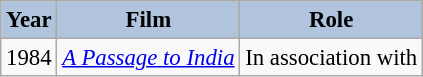<table class="wikitable" style="font-size:95%;">
<tr>
<th style="background:#B0C4DE;">Year</th>
<th style="background:#B0C4DE;">Film</th>
<th style="background:#B0C4DE;">Role</th>
</tr>
<tr>
<td>1984</td>
<td><em><a href='#'>A Passage to India</a></em></td>
<td>In association with</td>
</tr>
</table>
